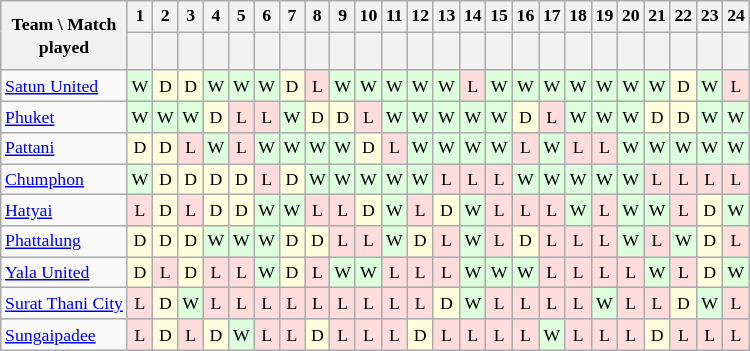<table class="wikitable sortable" style="font-size: 74%; text-align:center;">
<tr>
<th rowspan="2" style="width:76px;">Team \ Match played</th>
<th align=center>1</th>
<th align=center>2</th>
<th align=center>3</th>
<th align=center>4</th>
<th align=center>5</th>
<th align=center>6</th>
<th align=center>7</th>
<th align=center>8</th>
<th align=center>9</th>
<th align=center>10</th>
<th align=center>11</th>
<th align=center>12</th>
<th align=center>13</th>
<th align=center>14</th>
<th align=center>15</th>
<th align=center>16</th>
<th align=center>17</th>
<th align=center>18</th>
<th align=center>19</th>
<th align=center>20</th>
<th align=center>21</th>
<th align=center>22</th>
<th align=center>23</th>
<th align=center>24</th>
</tr>
<tr>
<th style="text-align:center; height:20px;"></th>
<th align=center></th>
<th align=center></th>
<th align=center></th>
<th align=center></th>
<th align=center></th>
<th align=center></th>
<th align=center></th>
<th align=center></th>
<th align=center></th>
<th align=center></th>
<th align=center></th>
<th align=center></th>
<th align=center></th>
<th align=center></th>
<th align=center></th>
<th align=center></th>
<th align=center></th>
<th align=center></th>
<th align=center></th>
<th align=center></th>
<th align=center></th>
<th align=center></th>
<th align=center></th>
</tr>
<tr align=center>
<td align=left><a href='#'>Satun United</a></td>
<td style="background:#DDFFDD">W</td>
<td style="background:#FFFFDD">D</td>
<td style="background:#FFFFDD">D</td>
<td style="background:#DDFFDD">W</td>
<td style="background:#DDFFDD">W</td>
<td style="background:#DDFFDD">W</td>
<td style="background:#FFFFDD">D</td>
<td style="background:#FFDDDD">L</td>
<td style="background:#DDFFDD">W</td>
<td style="background:#DDFFDD">W</td>
<td style="background:#DDFFDD">W</td>
<td style="background:#DDFFDD">W</td>
<td style="background:#DDFFDD">W</td>
<td style="background:#FFDDDD">L</td>
<td style="background:#DDFFDD">W</td>
<td style="background:#DDFFDD">W</td>
<td style="background:#DDFFDD">W</td>
<td style="background:#DDFFDD">W</td>
<td style="background:#DDFFDD">W</td>
<td style="background:#DDFFDD">W</td>
<td style="background:#DDFFDD">W</td>
<td style="background:#FFFFDD">D</td>
<td style="background:#DDFFDD">W</td>
<td style="background:#FFDDDD">L</td>
</tr>
<tr align=center>
<td align=left><a href='#'>Phuket</a></td>
<td style="background:#DDFFDD">W</td>
<td style="background:#DDFFDD">W</td>
<td style="background:#DDFFDD">W</td>
<td style="background:#FFFFDD">D</td>
<td style="background:#FFDDDD">L</td>
<td style="background:#FFDDDD">L</td>
<td style="background:#DDFFDD">W</td>
<td style="background:#FFFFDD">D</td>
<td style="background:#FFFFDD">D</td>
<td style="background:#FFDDDD">L</td>
<td style="background:#DDFFDD">W</td>
<td style="background:#DDFFDD">W</td>
<td style="background:#DDFFDD">W</td>
<td style="background:#DDFFDD">W</td>
<td style="background:#DDFFDD">W</td>
<td style="background:#FFFFDD">D</td>
<td style="background:#FFDDDD">L</td>
<td style="background:#DDFFDD">W</td>
<td style="background:#DDFFDD">W</td>
<td style="background:#DDFFDD">W</td>
<td style="background:#FFFFDD">D</td>
<td style="background:#FFFFDD">D</td>
<td style="background:#DDFFDD">W</td>
<td style="background:#DDFFDD">W</td>
</tr>
<tr align=center>
<td align=left><a href='#'>Pattani</a></td>
<td style="background:#FFFFDD">D</td>
<td style="background:#FFFFDD">D</td>
<td style="background:#FFDDDD">L</td>
<td style="background:#DDFFDD">W</td>
<td style="background:#FFDDDD">L</td>
<td style="background:#DDFFDD">W</td>
<td style="background:#DDFFDD">W</td>
<td style="background:#DDFFDD">W</td>
<td style="background:#DDFFDD">W</td>
<td style="background:#FFFFDD">D</td>
<td style="background:#FFDDDD">L</td>
<td style="background:#DDFFDD">W</td>
<td style="background:#DDFFDD">W</td>
<td style="background:#DDFFDD">W</td>
<td style="background:#DDFFDD">W</td>
<td style="background:#FFDDDD">L</td>
<td style="background:#DDFFDD">W</td>
<td style="background:#FFDDDD">L</td>
<td style="background:#FFDDDD">L</td>
<td style="background:#DDFFDD">W</td>
<td style="background:#DDFFDD">W</td>
<td style="background:#DDFFDD">W</td>
<td style="background:#DDFFDD">W</td>
<td style="background:#DDFFDD">W</td>
</tr>
<tr align=center>
<td align=left><a href='#'>Chumphon</a></td>
<td style="background:#DDFFDD">W</td>
<td style="background:#FFFFDD">D</td>
<td style="background:#FFFFDD">D</td>
<td style="background:#FFFFDD">D</td>
<td style="background:#FFFFDD">D</td>
<td style="background:#FFDDDD">L</td>
<td style="background:#FFFFDD">D</td>
<td style="background:#DDFFDD">W</td>
<td style="background:#DDFFDD">W</td>
<td style="background:#DDFFDD">W</td>
<td style="background:#DDFFDD">W</td>
<td style="background:#DDFFDD">W</td>
<td style="background:#FFDDDD">L</td>
<td style="background:#FFDDDD">L</td>
<td style="background:#FFDDDD">L</td>
<td style="background:#DDFFDD">W</td>
<td style="background:#DDFFDD">W</td>
<td style="background:#DDFFDD">W</td>
<td style="background:#DDFFDD">W</td>
<td style="background:#DDFFDD">W</td>
<td style="background:#FFDDDD">L</td>
<td style="background:#FFDDDD">L</td>
<td style="background:#FFDDDD">L</td>
<td style="background:#FFDDDD">L</td>
</tr>
<tr align=center>
<td align=left><a href='#'>Hatyai</a></td>
<td style="background:#FFDDDD">L</td>
<td style="background:#FFFFDD">D</td>
<td style="background:#FFDDDD">L</td>
<td style="background:#FFFFDD">D</td>
<td style="background:#FFFFDD">D</td>
<td style="background:#DDFFDD">W</td>
<td style="background:#DDFFDD">W</td>
<td style="background:#FFDDDD">L</td>
<td style="background:#FFDDDD">L</td>
<td style="background:#FFFFDD">D</td>
<td style="background:#DDFFDD">W</td>
<td style="background:#FFDDDD">L</td>
<td style="background:#FFFFDD">D</td>
<td style="background:#DDFFDD">W</td>
<td style="background:#FFDDDD">L</td>
<td style="background:#FFDDDD">L</td>
<td style="background:#FFDDDD">L</td>
<td style="background:#DDFFDD">W</td>
<td style="background:#FFDDDD">L</td>
<td style="background:#DDFFDD">W</td>
<td style="background:#DDFFDD">W</td>
<td style="background:#FFDDDD">L</td>
<td style="background:#FFFFDD">D</td>
<td style="background:#DDFFDD">W</td>
</tr>
<tr align=center>
<td align=left><a href='#'>Phattalung</a></td>
<td style="background:#FFFFDD">D</td>
<td style="background:#FFFFDD">D</td>
<td style="background:#FFFFDD">D</td>
<td style="background:#DDFFDD">W</td>
<td style="background:#DDFFDD">W</td>
<td style="background:#DDFFDD">W</td>
<td style="background:#FFFFDD">D</td>
<td style="background:#FFFFDD">D</td>
<td style="background:#FFDDDD">L</td>
<td style="background:#FFDDDD">L</td>
<td style="background:#DDFFDD">W</td>
<td style="background:#FFFFDD">D</td>
<td style="background:#FFDDDD">L</td>
<td style="background:#DDFFDD">W</td>
<td style="background:#FFDDDD">L</td>
<td style="background:#FFFFDD">D</td>
<td style="background:#FFDDDD">L</td>
<td style="background:#FFDDDD">L</td>
<td style="background:#FFDDDD">L</td>
<td style="background:#DDFFDD">W</td>
<td style="background:#FFDDDD">L</td>
<td style="background:#DDFFDD">W</td>
<td style="background:#FFFFDD">D</td>
<td style="background:#FFDDDD">L</td>
</tr>
<tr align=center>
<td align=left><a href='#'>Yala United</a></td>
<td style="background:#FFFFDD">D</td>
<td style="background:#FFDDDD">L</td>
<td style="background:#FFFFDD">D</td>
<td style="background:#FFDDDD">L</td>
<td style="background:#FFDDDD">L</td>
<td style="background:#DDFFDD">W</td>
<td style="background:#FFFFDD">D</td>
<td style="background:#FFDDDD">L</td>
<td style="background:#DDFFDD">W</td>
<td style="background:#DDFFDD">W</td>
<td style="background:#FFDDDD">L</td>
<td style="background:#FFDDDD">L</td>
<td style="background:#FFDDDD">L</td>
<td style="background:#DDFFDD">W</td>
<td style="background:#DDFFDD">W</td>
<td style="background:#DDFFDD">W</td>
<td style="background:#FFDDDD">L</td>
<td style="background:#FFDDDD">L</td>
<td style="background:#FFDDDD">L</td>
<td style="background:#FFDDDD">L</td>
<td style="background:#DDFFDD">W</td>
<td style="background:#FFDDDD">L</td>
<td style="background:#FFFFDD">D</td>
<td style="background:#DDFFDD">W</td>
</tr>
<tr align=center>
<td align=left><a href='#'>Surat Thani City</a></td>
<td style="background:#FFDDDD">L</td>
<td style="background:#FFFFDD">D</td>
<td style="background:#DDFFDD">W</td>
<td style="background:#FFDDDD">L</td>
<td style="background:#FFDDDD">L</td>
<td style="background:#FFDDDD">L</td>
<td style="background:#FFDDDD">L</td>
<td style="background:#FFDDDD">L</td>
<td style="background:#FFDDDD">L</td>
<td style="background:#FFDDDD">L</td>
<td style="background:#FFDDDD">L</td>
<td style="background:#FFDDDD">L</td>
<td style="background:#FFFFDD">D</td>
<td style="background:#DDFFDD">W</td>
<td style="background:#FFDDDD">L</td>
<td style="background:#FFDDDD">L</td>
<td style="background:#FFDDDD">L</td>
<td style="background:#FFDDDD">L</td>
<td style="background:#DDFFDD">W</td>
<td style="background:#FFDDDD">L</td>
<td style="background:#FFDDDD">L</td>
<td style="background:#FFFFDD">D</td>
<td style="background:#DDFFDD">W</td>
<td style="background:#FFDDDD">L</td>
</tr>
<tr align=center>
<td align=left><a href='#'>Sungaipadee</a></td>
<td style="background:#FFDDDD">L</td>
<td style="background:#FFFFDD">D</td>
<td style="background:#FFDDDD">L</td>
<td style="background:#FFFFDD">D</td>
<td style="background:#DDFFDD">W</td>
<td style="background:#FFDDDD">L</td>
<td style="background:#FFDDDD">L</td>
<td style="background:#FFFFDD">D</td>
<td style="background:#FFDDDD">L</td>
<td style="background:#FFDDDD">L</td>
<td style="background:#FFDDDD">L</td>
<td style="background:#FFFFDD">D</td>
<td style="background:#FFDDDD">L</td>
<td style="background:#FFDDDD">L</td>
<td style="background:#FFDDDD">L</td>
<td style="background:#FFDDDD">L</td>
<td style="background:#DDFFDD">W</td>
<td style="background:#FFDDDD">L</td>
<td style="background:#FFDDDD">L</td>
<td style="background:#FFDDDD">L</td>
<td style="background:#FFFFDD">D</td>
<td style="background:#FFDDDD">L</td>
<td style="background:#FFDDDD">L</td>
<td style="background:#FFDDDD">L</td>
</tr>
</table>
